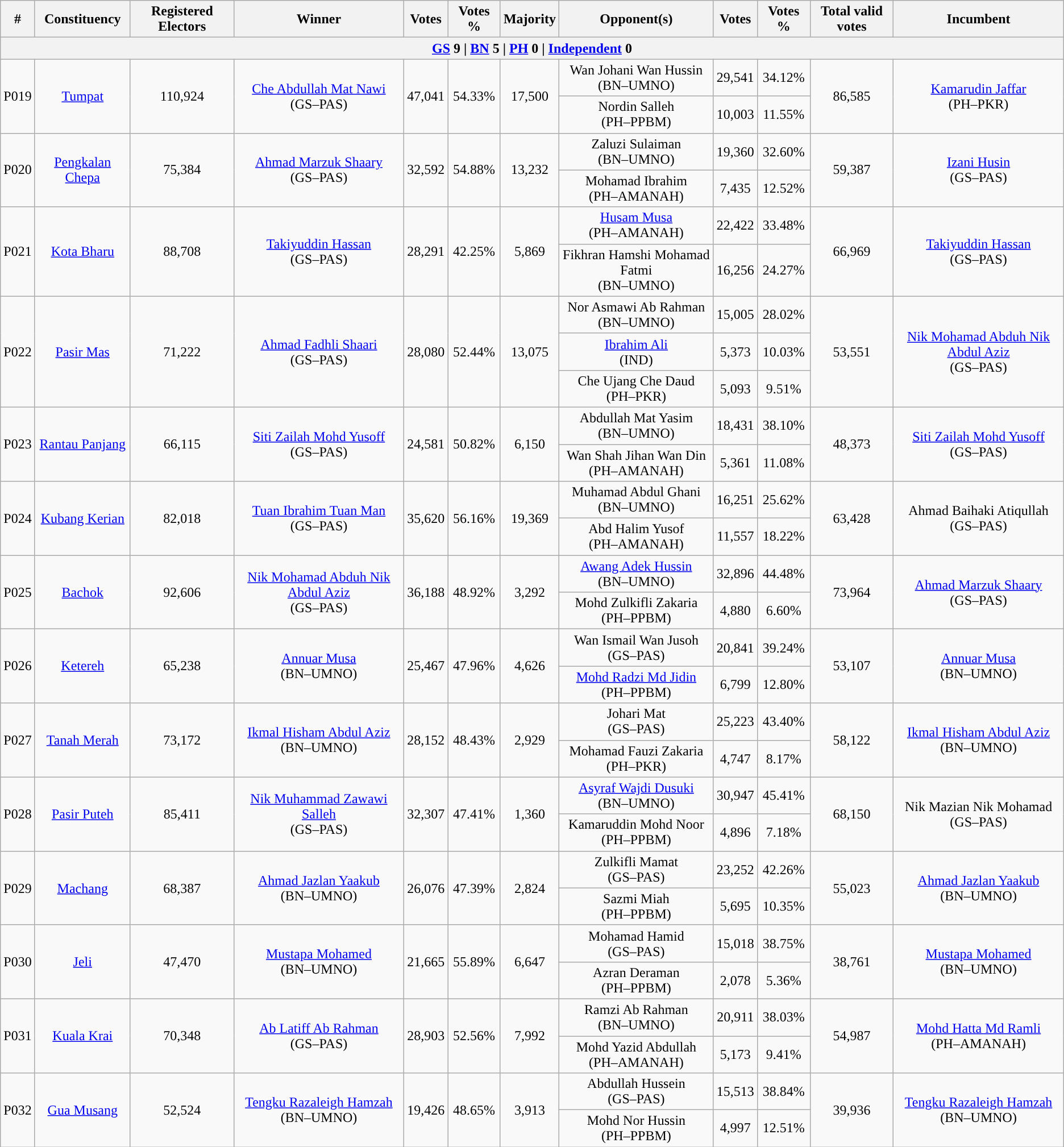<table class="wikitable sortable" style">
<tr>
<th>#</th>
<th>Constituency</th>
<th>Registered Electors</th>
<th>Winner</th>
<th>Votes</th>
<th>Votes %</th>
<th>Majority</th>
<th>Opponent(s)</th>
<th>Votes</th>
<th>Votes %</th>
<th>Total valid votes</th>
<th>Incumbent</th>
</tr>
<tr>
<th colspan="13"><a href='#'>GS</a> <strong>9</strong> | <a href='#'>BN</a> <strong>5</strong> | <a href='#'>PH</a> <strong>0</strong> | <a href='#'>Independent</a> <strong>0</strong></th>
</tr>
<tr align="center">
<td rowspan=2>P019</td>
<td rowspan=2><a href='#'>Tumpat</a></td>
<td rowspan=2>110,924</td>
<td rowspan=2><a href='#'>Che Abdullah Mat Nawi</a><br>(GS–PAS)</td>
<td rowspan=2>47,041</td>
<td rowspan=2>54.33%</td>
<td rowspan=2>17,500</td>
<td>Wan Johani Wan Hussin<br>(BN–UMNO)</td>
<td>29,541</td>
<td>34.12%</td>
<td rowspan=2>86,585</td>
<td rowspan=2><a href='#'>Kamarudin Jaffar</a><br>(PH–PKR)</td>
</tr>
<tr align="center">
<td>Nordin Salleh<br>(PH–PPBM)</td>
<td>10,003</td>
<td>11.55%</td>
</tr>
<tr align="center">
<td rowspan=2>P020</td>
<td rowspan=2><a href='#'>Pengkalan Chepa</a></td>
<td rowspan=2>75,384</td>
<td rowspan=2><a href='#'>Ahmad Marzuk Shaary</a><br>(GS–PAS)</td>
<td rowspan=2>32,592</td>
<td rowspan=2>54.88%</td>
<td rowspan=2>13,232</td>
<td>Zaluzi Sulaiman<br>(BN–UMNO)</td>
<td>19,360</td>
<td>32.60%</td>
<td rowspan=2>59,387</td>
<td rowspan=2><a href='#'>Izani Husin</a><br>(GS–PAS)</td>
</tr>
<tr align="center">
<td>Mohamad Ibrahim<br>(PH–AMANAH)</td>
<td>7,435</td>
<td>12.52%</td>
</tr>
<tr align="center">
<td rowspan=2>P021</td>
<td rowspan=2><a href='#'>Kota Bharu</a></td>
<td rowspan=2>88,708</td>
<td rowspan=2><a href='#'>Takiyuddin Hassan</a><br>(GS–PAS)</td>
<td rowspan=2>28,291</td>
<td rowspan=2>42.25%</td>
<td rowspan=2>5,869</td>
<td><a href='#'>Husam Musa</a><br>(PH–AMANAH)</td>
<td>22,422</td>
<td>33.48%</td>
<td rowspan=2>66,969</td>
<td rowspan=2><a href='#'>Takiyuddin Hassan</a><br>(GS–PAS)</td>
</tr>
<tr align="center">
<td>Fikhran Hamshi Mohamad Fatmi<br>(BN–UMNO)</td>
<td>16,256</td>
<td>24.27%</td>
</tr>
<tr align="center">
<td rowspan=3>P022</td>
<td rowspan=3><a href='#'>Pasir Mas</a></td>
<td rowspan=3>71,222</td>
<td rowspan=3><a href='#'>Ahmad Fadhli Shaari</a><br>(GS–PAS)</td>
<td rowspan=3>28,080</td>
<td rowspan=3>52.44%</td>
<td rowspan=3>13,075</td>
<td>Nor Asmawi Ab Rahman<br>(BN–UMNO)</td>
<td>15,005</td>
<td>28.02%</td>
<td rowspan=3>53,551</td>
<td rowspan=3><a href='#'>Nik Mohamad Abduh Nik Abdul Aziz</a><br>(GS–PAS)</td>
</tr>
<tr align="center">
<td><a href='#'>Ibrahim Ali</a><br>(IND)</td>
<td>5,373</td>
<td>10.03%</td>
</tr>
<tr align="center">
<td>Che Ujang Che Daud<br>(PH–PKR)</td>
<td>5,093</td>
<td>9.51%</td>
</tr>
<tr align="center">
<td rowspan=2>P023</td>
<td rowspan=2><a href='#'>Rantau Panjang</a></td>
<td rowspan=2>66,115</td>
<td rowspan=2><a href='#'>Siti Zailah Mohd Yusoff</a><br>(GS–PAS)</td>
<td rowspan=2>24,581</td>
<td rowspan=2>50.82%</td>
<td rowspan=2>6,150</td>
<td>Abdullah Mat Yasim<br>(BN–UMNO)</td>
<td>18,431</td>
<td>38.10%</td>
<td rowspan=2>48,373</td>
<td rowspan=2><a href='#'>Siti Zailah Mohd Yusoff</a><br>(GS–PAS)</td>
</tr>
<tr align="center">
<td>Wan Shah Jihan Wan Din<br>(PH–AMANAH)</td>
<td>5,361</td>
<td>11.08%</td>
</tr>
<tr align="center">
<td rowspan=2>P024</td>
<td rowspan=2><a href='#'>Kubang Kerian</a></td>
<td rowspan=2>82,018</td>
<td rowspan=2><a href='#'>Tuan Ibrahim Tuan Man</a><br>(GS–PAS)</td>
<td rowspan=2>35,620</td>
<td rowspan=2>56.16%</td>
<td rowspan=2>19,369</td>
<td>Muhamad Abdul Ghani<br>(BN–UMNO)</td>
<td>16,251</td>
<td>25.62%</td>
<td rowspan=2>63,428</td>
<td rowspan=2>Ahmad Baihaki Atiqullah<br>(GS–PAS)</td>
</tr>
<tr align="center">
<td>Abd Halim Yusof<br>(PH–AMANAH)</td>
<td>11,557</td>
<td>18.22%</td>
</tr>
<tr align="center">
<td rowspan=2>P025</td>
<td rowspan=2><a href='#'>Bachok</a></td>
<td rowspan=2>92,606</td>
<td rowspan=2><a href='#'>Nik Mohamad Abduh Nik Abdul Aziz</a><br>(GS–PAS)</td>
<td rowspan=2>36,188</td>
<td rowspan=2>48.92%</td>
<td rowspan=2>3,292</td>
<td><a href='#'>Awang Adek Hussin</a><br>(BN–UMNO)</td>
<td>32,896</td>
<td>44.48%</td>
<td rowspan=2>73,964</td>
<td rowspan=2><a href='#'>Ahmad Marzuk Shaary</a><br>(GS–PAS)</td>
</tr>
<tr align="center">
<td>Mohd Zulkifli Zakaria<br>(PH–PPBM)</td>
<td>4,880</td>
<td>6.60%</td>
</tr>
<tr align="center">
<td rowspan=2>P026</td>
<td rowspan=2><a href='#'>Ketereh</a></td>
<td rowspan=2>65,238</td>
<td rowspan=2><a href='#'>Annuar Musa</a><br>(BN–UMNO)</td>
<td rowspan=2>25,467</td>
<td rowspan=2>47.96%</td>
<td rowspan=2>4,626</td>
<td>Wan Ismail Wan Jusoh<br>(GS–PAS)</td>
<td>20,841</td>
<td>39.24%</td>
<td rowspan=2>53,107</td>
<td rowspan=2><a href='#'>Annuar Musa</a><br>(BN–UMNO)</td>
</tr>
<tr align="center">
<td><a href='#'>Mohd Radzi Md Jidin</a><br>(PH–PPBM)</td>
<td>6,799</td>
<td>12.80%</td>
</tr>
<tr align="center">
<td rowspan=2>P027</td>
<td rowspan=2><a href='#'>Tanah Merah</a></td>
<td rowspan=2>73,172</td>
<td rowspan=2><a href='#'>Ikmal Hisham Abdul Aziz</a><br>(BN–UMNO)</td>
<td rowspan=2>28,152</td>
<td rowspan=2>48.43%</td>
<td rowspan=2>2,929</td>
<td>Johari Mat<br>(GS–PAS)</td>
<td>25,223</td>
<td>43.40%</td>
<td rowspan=2>58,122</td>
<td rowspan=2><a href='#'>Ikmal Hisham Abdul Aziz</a><br>(BN–UMNO)</td>
</tr>
<tr align="center">
<td>Mohamad Fauzi Zakaria<br>(PH–PKR)</td>
<td>4,747</td>
<td>8.17%</td>
</tr>
<tr align="center">
<td rowspan=2>P028</td>
<td rowspan=2><a href='#'>Pasir Puteh</a></td>
<td rowspan=2>85,411</td>
<td rowspan=2><a href='#'>Nik Muhammad Zawawi Salleh</a><br>(GS–PAS)</td>
<td rowspan=2>32,307</td>
<td rowspan=2>47.41%</td>
<td rowspan=2>1,360</td>
<td><a href='#'>Asyraf Wajdi Dusuki</a><br>(BN–UMNO)</td>
<td>30,947</td>
<td>45.41%</td>
<td rowspan=2>68,150</td>
<td rowspan=2>Nik Mazian Nik Mohamad<br>(GS–PAS)</td>
</tr>
<tr align="center">
<td>Kamaruddin Mohd Noor<br>(PH–PPBM)</td>
<td>4,896</td>
<td>7.18%</td>
</tr>
<tr align="center">
<td rowspan=2>P029</td>
<td rowspan=2><a href='#'>Machang</a></td>
<td rowspan=2>68,387</td>
<td rowspan=2><a href='#'>Ahmad Jazlan Yaakub</a><br>(BN–UMNO)</td>
<td rowspan=2>26,076</td>
<td rowspan=2>47.39%</td>
<td rowspan=2>2,824</td>
<td>Zulkifli Mamat<br>(GS–PAS)</td>
<td>23,252</td>
<td>42.26%</td>
<td rowspan=2>55,023</td>
<td rowspan=2><a href='#'>Ahmad Jazlan Yaakub</a><br>(BN–UMNO)</td>
</tr>
<tr align="center">
<td>Sazmi Miah<br>(PH–PPBM)</td>
<td>5,695</td>
<td>10.35%</td>
</tr>
<tr align="center">
<td rowspan=2>P030</td>
<td rowspan=2><a href='#'>Jeli</a></td>
<td rowspan=2>47,470</td>
<td rowspan=2><a href='#'>Mustapa Mohamed</a><br>(BN–UMNO)</td>
<td rowspan=2>21,665</td>
<td rowspan=2>55.89%</td>
<td rowspan=2>6,647</td>
<td>Mohamad Hamid<br>(GS–PAS)</td>
<td>15,018</td>
<td>38.75%</td>
<td rowspan=2>38,761</td>
<td rowspan=2><a href='#'>Mustapa Mohamed</a><br>(BN–UMNO)</td>
</tr>
<tr align="center">
<td>Azran Deraman<br>(PH–PPBM)</td>
<td>2,078</td>
<td>5.36%</td>
</tr>
<tr align="center">
<td rowspan=2>P031</td>
<td rowspan=2><a href='#'>Kuala Krai</a></td>
<td rowspan=2>70,348</td>
<td rowspan=2><a href='#'>Ab Latiff Ab Rahman</a><br>(GS–PAS)</td>
<td rowspan=2>28,903</td>
<td rowspan=2>52.56%</td>
<td rowspan=2>7,992</td>
<td>Ramzi Ab Rahman<br>(BN–UMNO)</td>
<td>20,911</td>
<td>38.03%</td>
<td rowspan=2>54,987</td>
<td rowspan=2><a href='#'>Mohd Hatta Md Ramli</a><br>(PH–AMANAH)</td>
</tr>
<tr align="center">
<td>Mohd Yazid Abdullah<br>(PH–AMANAH)</td>
<td>5,173</td>
<td>9.41%</td>
</tr>
<tr align="center">
<td rowspan=2>P032</td>
<td rowspan=2><a href='#'>Gua Musang</a></td>
<td rowspan=2>52,524</td>
<td rowspan=2><a href='#'>Tengku Razaleigh Hamzah</a><br>(BN–UMNO)</td>
<td rowspan=2>19,426</td>
<td rowspan=2>48.65%</td>
<td rowspan=2>3,913</td>
<td>Abdullah Hussein<br>(GS–PAS)</td>
<td>15,513</td>
<td>38.84%</td>
<td rowspan=2>39,936</td>
<td rowspan=2><a href='#'>Tengku Razaleigh Hamzah</a><br>(BN–UMNO)</td>
</tr>
<tr align="center">
<td>Mohd Nor Hussin<br>(PH–PPBM)</td>
<td>4,997</td>
<td>12.51%</td>
</tr>
</table>
